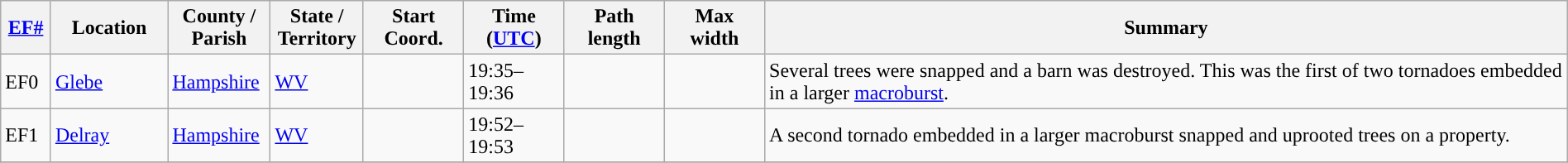<table class="wikitable sortable" style="width:100%;">
<tr>
<th scope="col"  style="width:3%; text-align:center;"><a href='#'>EF#</a></th>
<th scope="col"  style="width:7%; text-align:center;" class="unsortable">Location</th>
<th scope="col"  style="width:6%; text-align:center;" class="unsortable">County / Parish</th>
<th scope="col"  style="width:5%; text-align:center;">State / Territory</th>
<th scope="col"  style="width:6%; text-align:center;">Start Coord.</th>
<th scope="col"  style="width:6%; text-align:center;">Time (<a href='#'>UTC</a>)</th>
<th scope="col"  style="width:6%; text-align:center;">Path length</th>
<th scope="col"  style="width:6%; text-align:center;">Max width</th>
<th scope="col" class="unsortable" style="width:48%; text-align:center;">Summary</th>
</tr>
<tr>
<td>EF0</td>
<td><a href='#'>Glebe</a></td>
<td><a href='#'>Hampshire</a></td>
<td><a href='#'>WV</a></td>
<td></td>
<td>19:35–19:36</td>
<td></td>
<td></td>
<td>Several trees were snapped and a barn was destroyed. This was the first of two tornadoes embedded in a larger <a href='#'>macroburst</a>.</td>
</tr>
<tr>
<td>EF1</td>
<td><a href='#'>Delray</a></td>
<td><a href='#'>Hampshire</a></td>
<td><a href='#'>WV</a></td>
<td></td>
<td>19:52–19:53</td>
<td></td>
<td></td>
<td>A second tornado embedded in a larger macroburst snapped and uprooted trees on a property.</td>
</tr>
<tr>
</tr>
</table>
